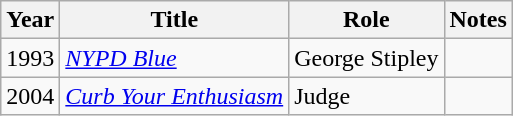<table class="wikitable">
<tr>
<th>Year</th>
<th>Title</th>
<th>Role</th>
<th>Notes</th>
</tr>
<tr>
<td>1993</td>
<td><em><a href='#'>NYPD Blue</a></em></td>
<td>George Stipley</td>
<td></td>
</tr>
<tr>
<td>2004</td>
<td><em><a href='#'>Curb Your Enthusiasm</a></em></td>
<td>Judge</td>
<td></td>
</tr>
</table>
